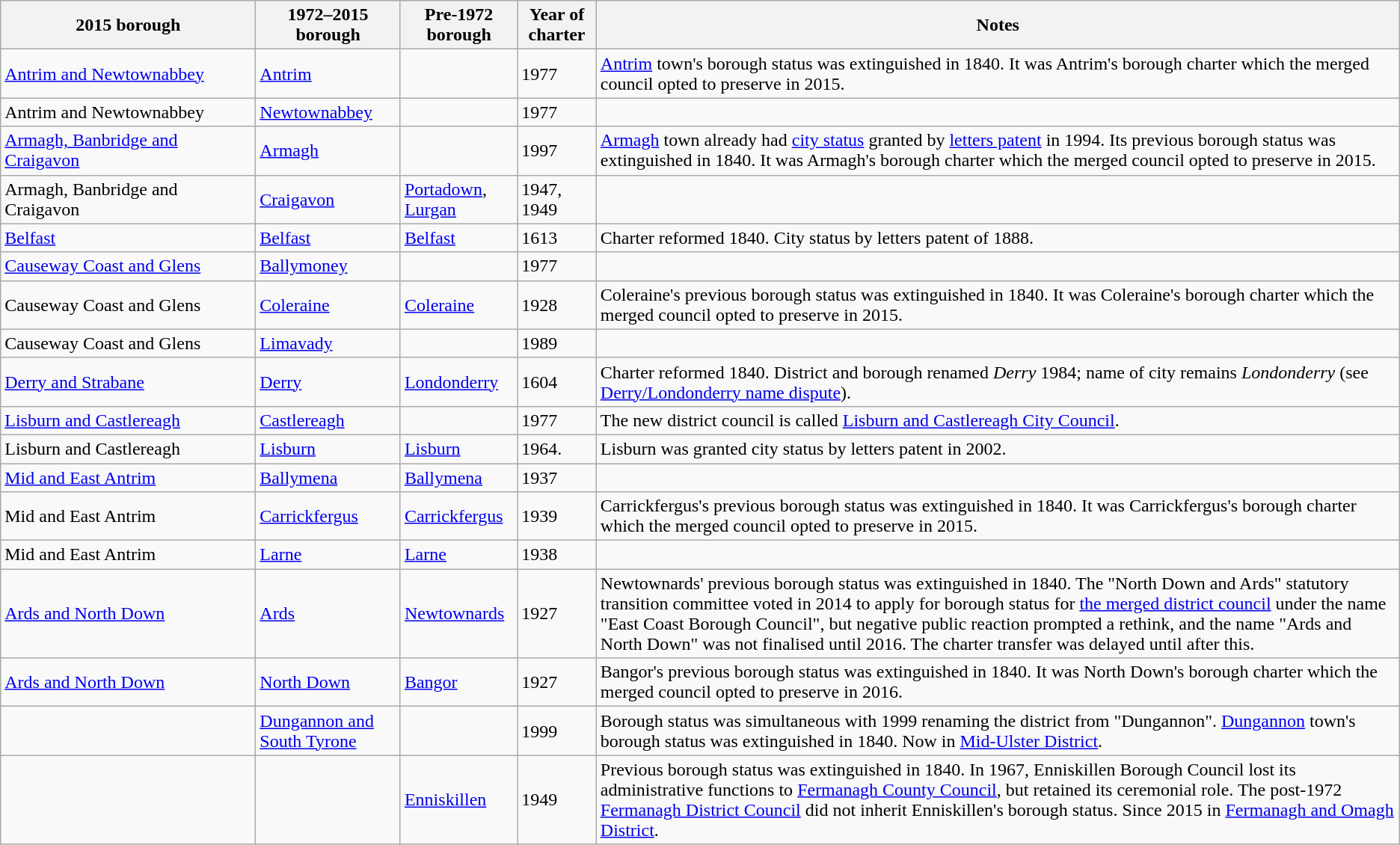<table class="wikitable sortable">
<tr>
<th width=220>2015 borough</th>
<th>1972–2015 borough</th>
<th>Pre-1972 borough</th>
<th>Year of charter</th>
<th class=unsortable>Notes</th>
</tr>
<tr>
<td><a href='#'>Antrim and Newtownabbey</a></td>
<td><a href='#'>Antrim</a></td>
<td></td>
<td>1977</td>
<td><a href='#'>Antrim</a> town's borough status was extinguished in 1840. It was Antrim's borough charter which the merged council opted to preserve in 2015.</td>
</tr>
<tr>
<td>Antrim and Newtownabbey</td>
<td><a href='#'>Newtownabbey</a></td>
<td></td>
<td>1977</td>
<td></td>
</tr>
<tr>
<td><a href='#'>Armagh, Banbridge and Craigavon</a></td>
<td><a href='#'>Armagh</a></td>
<td></td>
<td>1997</td>
<td><a href='#'>Armagh</a> town already had <a href='#'>city status</a> granted by <a href='#'>letters patent</a> in 1994. Its previous borough status was extinguished in 1840. It was Armagh's borough charter which the merged council opted to preserve in 2015.</td>
</tr>
<tr>
<td>Armagh, Banbridge and Craigavon</td>
<td><a href='#'>Craigavon</a></td>
<td><a href='#'>Portadown</a>, <a href='#'>Lurgan</a></td>
<td>1947, 1949</td>
<td></td>
</tr>
<tr>
<td><a href='#'>Belfast</a></td>
<td><a href='#'>Belfast</a></td>
<td><a href='#'>Belfast</a></td>
<td>1613</td>
<td>Charter reformed 1840. City status by letters patent of 1888.</td>
</tr>
<tr>
<td><a href='#'>Causeway Coast and Glens</a></td>
<td><a href='#'>Ballymoney</a></td>
<td></td>
<td>1977</td>
<td></td>
</tr>
<tr>
<td>Causeway Coast and Glens</td>
<td><a href='#'>Coleraine</a></td>
<td><a href='#'>Coleraine</a></td>
<td>1928</td>
<td>Coleraine's previous borough status was extinguished in 1840. It was Coleraine's borough charter which the merged council opted to preserve in 2015.</td>
</tr>
<tr>
<td>Causeway Coast and Glens</td>
<td><a href='#'>Limavady</a></td>
<td></td>
<td>1989</td>
<td></td>
</tr>
<tr>
<td><a href='#'>Derry and Strabane</a></td>
<td><a href='#'>Derry</a></td>
<td><a href='#'>Londonderry</a></td>
<td>1604</td>
<td>Charter reformed 1840. District and borough renamed <em>Derry</em> 1984; name of city remains <em>Londonderry</em> (see <a href='#'>Derry/Londonderry name dispute</a>).</td>
</tr>
<tr>
<td><a href='#'>Lisburn and Castlereagh</a></td>
<td><a href='#'>Castlereagh</a></td>
<td></td>
<td>1977</td>
<td>The new district council is called <a href='#'>Lisburn and Castlereagh City Council</a>.</td>
</tr>
<tr>
<td>Lisburn and Castlereagh</td>
<td><a href='#'>Lisburn</a></td>
<td><a href='#'>Lisburn</a></td>
<td>1964.</td>
<td>Lisburn was granted city status by letters patent in 2002.</td>
</tr>
<tr>
<td><a href='#'>Mid and East Antrim</a></td>
<td><a href='#'>Ballymena</a></td>
<td><a href='#'>Ballymena</a></td>
<td>1937</td>
<td></td>
</tr>
<tr>
<td>Mid and East Antrim</td>
<td><a href='#'>Carrickfergus</a></td>
<td><a href='#'>Carrickfergus</a></td>
<td>1939</td>
<td>Carrickfergus's previous borough status was extinguished in 1840.  It was Carrickfergus's borough charter which the merged council opted to preserve in 2015.</td>
</tr>
<tr>
<td>Mid and East Antrim</td>
<td><a href='#'>Larne</a></td>
<td><a href='#'>Larne</a></td>
<td>1938</td>
<td></td>
</tr>
<tr>
<td><a href='#'>Ards and North Down</a></td>
<td><a href='#'>Ards</a></td>
<td><a href='#'>Newtownards</a></td>
<td>1927</td>
<td>Newtownards' previous borough status was extinguished in 1840. The "North Down and Ards" statutory transition committee voted in 2014 to apply for borough status for <a href='#'>the merged district council</a> under the name "East Coast Borough Council", but negative public reaction prompted a rethink, and the name "Ards and North Down" was not finalised until 2016. The charter transfer was delayed until after this.</td>
</tr>
<tr>
<td><a href='#'>Ards and North Down</a></td>
<td><a href='#'>North Down</a></td>
<td><a href='#'>Bangor</a></td>
<td>1927</td>
<td>Bangor's previous borough status was extinguished in 1840. It was North Down's borough charter which the merged council opted to preserve in 2016.</td>
</tr>
<tr>
<td></td>
<td><a href='#'>Dungannon and South Tyrone</a></td>
<td></td>
<td>1999</td>
<td>Borough status was simultaneous with 1999 renaming the district from "Dungannon". <a href='#'>Dungannon</a> town's borough status was extinguished in 1840. Now in <a href='#'>Mid-Ulster District</a>.</td>
</tr>
<tr>
<td></td>
<td></td>
<td><a href='#'>Enniskillen</a></td>
<td>1949</td>
<td>Previous borough status was extinguished in 1840. In 1967, Enniskillen Borough Council lost its administrative functions to <a href='#'>Fermanagh County Council</a>, but retained its ceremonial role. The post-1972 <a href='#'>Fermanagh District Council</a> did not inherit Enniskillen's borough status.  Since 2015 in <a href='#'>Fermanagh and Omagh District</a>.</td>
</tr>
</table>
